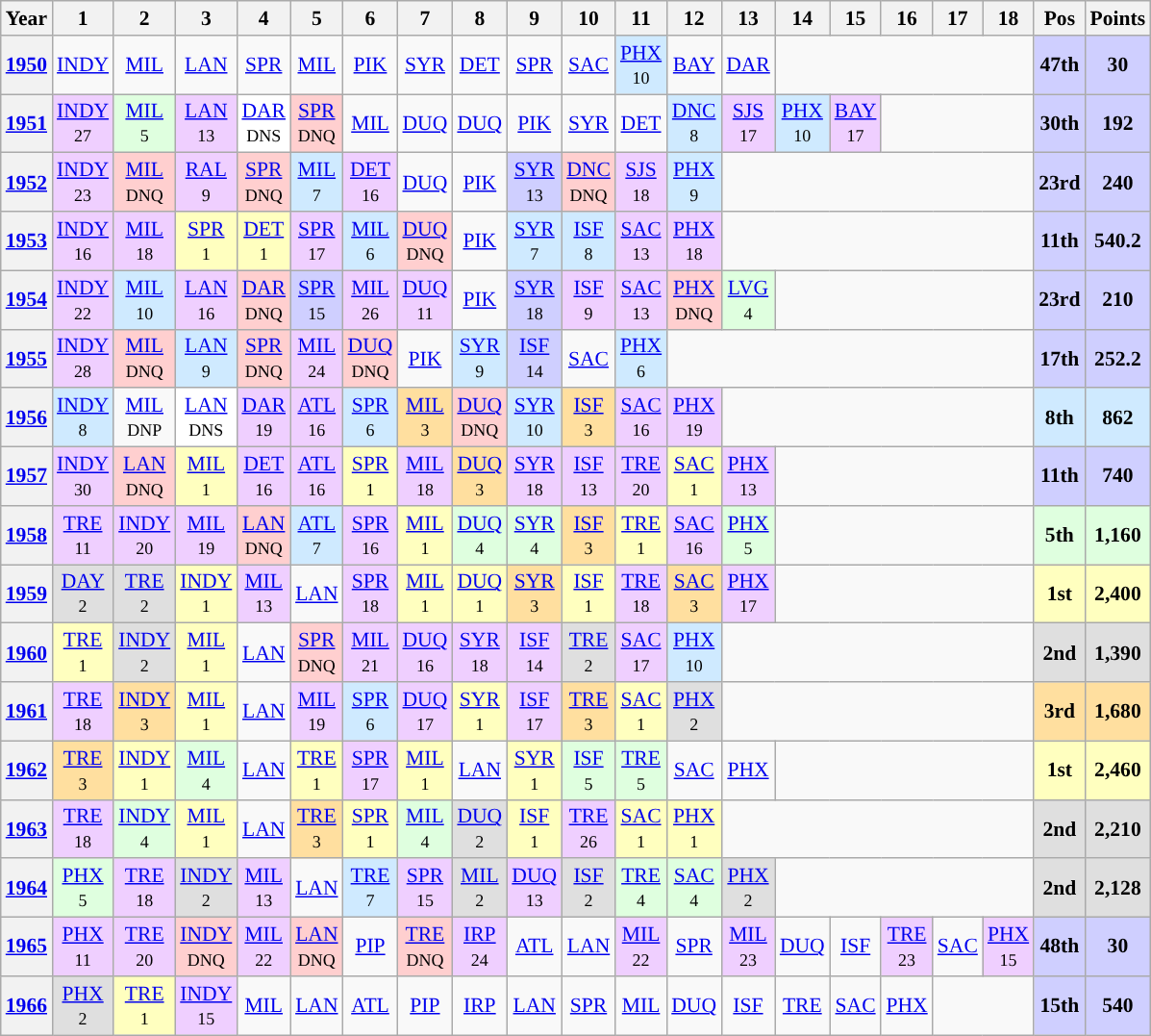<table class="wikitable" style="text-align:center; font-size:90%">
<tr>
<th>Year</th>
<th>1</th>
<th>2</th>
<th>3</th>
<th>4</th>
<th>5</th>
<th>6</th>
<th>7</th>
<th>8</th>
<th>9</th>
<th>10</th>
<th>11</th>
<th>12</th>
<th>13</th>
<th>14</th>
<th>15</th>
<th>16</th>
<th>17</th>
<th>18</th>
<th>Pos</th>
<th>Points</th>
</tr>
<tr>
<th rowspan=1><a href='#'>1950</a></th>
<td><a href='#'>INDY</a></td>
<td><a href='#'>MIL</a></td>
<td><a href='#'>LAN</a></td>
<td><a href='#'>SPR</a></td>
<td><a href='#'>MIL</a></td>
<td><a href='#'>PIK</a></td>
<td><a href='#'>SYR</a></td>
<td><a href='#'>DET</a></td>
<td><a href='#'>SPR</a></td>
<td><a href='#'>SAC</a></td>
<td style="background:#CFEAFF;"><a href='#'>PHX</a><br><small>10</small></td>
<td><a href='#'>BAY</a></td>
<td><a href='#'>DAR</a></td>
<td colspan=5></td>
<th style="background:#CFCFFF;">47th</th>
<th style="background:#CFCFFF;">30</th>
</tr>
<tr>
<th rowspan=1><a href='#'>1951</a></th>
<td style="background:#EFCFFF;"><a href='#'>INDY</a><br><small>27</small></td>
<td style="background:#DFFFDF;"><a href='#'>MIL</a><br><small>5</small></td>
<td style="background:#EFCFFF;"><a href='#'>LAN</a><br><small>13</small></td>
<td style="background:#FFFFFF;"><a href='#'>DAR</a><br><small>DNS</small></td>
<td style="background:#FFCFCF;"><a href='#'>SPR</a><br><small>DNQ</small></td>
<td><a href='#'>MIL</a></td>
<td><a href='#'>DUQ</a></td>
<td><a href='#'>DUQ</a></td>
<td><a href='#'>PIK</a></td>
<td><a href='#'>SYR</a></td>
<td><a href='#'>DET</a></td>
<td style="background:#CFEAFF;"><a href='#'>DNC</a><br><small>8</small></td>
<td style="background:#EFCFFF;"><a href='#'>SJS</a><br><small>17</small></td>
<td style="background:#CFEAFF;"><a href='#'>PHX</a><br><small>10</small></td>
<td style="background:#EFCFFF;"><a href='#'>BAY</a><br><small>17</small></td>
<td colspan=3></td>
<th style="background:#CFCFFF;">30th</th>
<th style="background:#CFCFFF;">192</th>
</tr>
<tr>
<th rowspan=1><a href='#'>1952</a></th>
<td style="background:#EFCFFF;"><a href='#'>INDY</a><br><small>23</small></td>
<td style="background:#FFCFCF;"><a href='#'>MIL</a><br><small>DNQ</small></td>
<td style="background:#EFCFFF;"><a href='#'>RAL</a><br><small>9</small></td>
<td style="background:#FFCFCF;"><a href='#'>SPR</a><br><small>DNQ</small></td>
<td style="background:#CFEAFF;"><a href='#'>MIL</a><br><small>7</small></td>
<td style="background:#EFCFFF;"><a href='#'>DET</a><br><small>16</small></td>
<td><a href='#'>DUQ</a></td>
<td><a href='#'>PIK</a></td>
<td style="background:#CFCFFF;"><a href='#'>SYR</a><br><small>13</small></td>
<td style="background:#FFCFCF;"><a href='#'>DNC</a><br><small>DNQ</small></td>
<td style="background:#EFCFFF;"><a href='#'>SJS</a><br><small>18</small></td>
<td style="background:#CFEAFF;"><a href='#'>PHX</a><br><small>9</small></td>
<td colspan=6></td>
<th style="background:#CFCFFF;">23rd</th>
<th style="background:#CFCFFF;">240</th>
</tr>
<tr>
<th rowspan=1><a href='#'>1953</a></th>
<td style="background:#EFCFFF;"><a href='#'>INDY</a><br><small>16</small></td>
<td style="background:#EFCFFF;"><a href='#'>MIL</a><br><small>18</small></td>
<td style="background:#FFFFBF;"><a href='#'>SPR</a><br><small>1</small></td>
<td style="background:#FFFFBF;"><a href='#'>DET</a><br><small>1</small></td>
<td style="background:#EFCFFF;"><a href='#'>SPR</a><br><small>17</small></td>
<td style="background:#CFEAFF;"><a href='#'>MIL</a><br><small>6</small></td>
<td style="background:#FFCFCF;"><a href='#'>DUQ</a><br><small>DNQ</small></td>
<td><a href='#'>PIK</a></td>
<td style="background:#CFEAFF;"><a href='#'>SYR</a><br><small>7</small></td>
<td style="background:#CFEAFF;"><a href='#'>ISF</a><br><small>8</small></td>
<td style="background:#EFCFFF;"><a href='#'>SAC</a><br><small>13</small></td>
<td style="background:#EFCFFF;"><a href='#'>PHX</a><br><small>18</small></td>
<td colspan=6></td>
<th style="background:#CFCFFF;">11th</th>
<th style="background:#CFCFFF;">540.2</th>
</tr>
<tr>
<th rowspan=1><a href='#'>1954</a></th>
<td style="background:#EFCFFF;"><a href='#'>INDY</a><br><small>22</small></td>
<td style="background:#CFEAFF;"><a href='#'>MIL</a><br><small>10</small></td>
<td style="background:#EFCFFF;"><a href='#'>LAN</a><br><small>16</small></td>
<td style="background:#FFCFCF;"><a href='#'>DAR</a><br><small>DNQ</small></td>
<td style="background:#CFCFFF;"><a href='#'>SPR</a><br><small>15</small></td>
<td style="background:#EFCFFF;"><a href='#'>MIL</a><br><small>26</small></td>
<td style="background:#EFCFFF;"><a href='#'>DUQ</a><br><small>11</small></td>
<td><a href='#'>PIK</a></td>
<td style="background:#CFCFFF;"><a href='#'>SYR</a><br><small>18</small></td>
<td style="background:#EFCFFF;"><a href='#'>ISF</a><br><small>9</small></td>
<td style="background:#EFCFFF;"><a href='#'>SAC</a><br><small>13</small></td>
<td style="background:#FFCFCF;"><a href='#'>PHX</a><br><small>DNQ</small></td>
<td style="background:#DFFFDF;"><a href='#'>LVG</a><br><small>4</small></td>
<td colspan=5></td>
<th style="background:#CFCFFF;">23rd</th>
<th style="background:#CFCFFF;">210</th>
</tr>
<tr>
<th rowspan=1><a href='#'>1955</a></th>
<td style="background:#EFCFFF;"><a href='#'>INDY</a><br><small>28</small></td>
<td style="background:#FFCFCF;"><a href='#'>MIL</a><br><small>DNQ</small></td>
<td style="background:#CFEAFF;"><a href='#'>LAN</a><br><small>9</small></td>
<td style="background:#FFCFCF;"><a href='#'>SPR</a><br><small>DNQ</small></td>
<td style="background:#EFCFFF;"><a href='#'>MIL</a><br><small>24</small></td>
<td style="background:#FFCFCF;"><a href='#'>DUQ</a><br><small>DNQ</small></td>
<td><a href='#'>PIK</a></td>
<td style="background:#CFEAFF;"><a href='#'>SYR</a><br><small>9</small></td>
<td style="background:#CFCFFF;"><a href='#'>ISF</a><br><small>14</small></td>
<td><a href='#'>SAC</a></td>
<td style="background:#CFEAFF;"><a href='#'>PHX</a><br><small>6</small></td>
<td colspan=7></td>
<th style="background:#CFCFFF;">17th</th>
<th style="background:#CFCFFF;">252.2</th>
</tr>
<tr>
<th rowspan=1><a href='#'>1956</a></th>
<td style="background:#CFEAFF;"><a href='#'>INDY</a><br><small>8</small></td>
<td><a href='#'>MIL</a><br><small>DNP</small></td>
<td style="background:#FFFFFF;"><a href='#'>LAN</a><br><small>DNS</small></td>
<td style="background:#EFCFFF;"><a href='#'>DAR</a><br><small>19</small></td>
<td style="background:#EFCFFF;"><a href='#'>ATL</a><br><small>16</small></td>
<td style="background:#CFEAFF;"><a href='#'>SPR</a><br><small>6</small></td>
<td style="background:#FFDF9F;"><a href='#'>MIL</a><br><small>3</small></td>
<td style="background:#FFCFCF;"><a href='#'>DUQ</a><br><small>DNQ</small></td>
<td style="background:#CFEAFF;"><a href='#'>SYR</a><br><small>10</small></td>
<td style="background:#FFDF9F;"><a href='#'>ISF</a><br><small>3</small></td>
<td style="background:#EFCFFF;"><a href='#'>SAC</a><br><small>16</small></td>
<td style="background:#EFCFFF;"><a href='#'>PHX</a><br><small>19</small></td>
<td colspan=6></td>
<th style="background:#CFEAFF;">8th</th>
<th style="background:#CFEAFF;">862</th>
</tr>
<tr>
<th rowspan=1><a href='#'>1957</a></th>
<td style="background:#EFCFFF;"><a href='#'>INDY</a><br><small>30</small></td>
<td style="background:#FFCFCF;"><a href='#'>LAN</a><br><small>DNQ</small></td>
<td style="background:#FFFFBF;"><a href='#'>MIL</a><br><small>1</small></td>
<td style="background:#EFCFFF;"><a href='#'>DET</a><br><small>16</small></td>
<td style="background:#EFCFFF;"><a href='#'>ATL</a><br><small>16</small></td>
<td style="background:#FFFFBF;"><a href='#'>SPR</a><br><small>1</small></td>
<td style="background:#EFCFFF;"><a href='#'>MIL</a><br><small>18</small></td>
<td style="background:#FFDF9F;"><a href='#'>DUQ</a><br><small>3</small></td>
<td style="background:#EFCFFF;"><a href='#'>SYR</a><br><small>18</small></td>
<td style="background:#EFCFFF;"><a href='#'>ISF</a><br><small>13</small></td>
<td style="background:#EFCFFF;"><a href='#'>TRE</a><br><small>20</small></td>
<td style="background:#FFFFBF;"><a href='#'>SAC</a><br><small>1</small></td>
<td style="background:#EFCFFF;"><a href='#'>PHX</a><br><small>13</small></td>
<td colspan=5></td>
<th style="background:#CFCFFF;">11th</th>
<th style="background:#CFCFFF;">740</th>
</tr>
<tr>
<th rowspan=1><a href='#'>1958</a></th>
<td style="background:#EFCFFF;"><a href='#'>TRE</a><br><small>11</small></td>
<td style="background:#EFCFFF;"><a href='#'>INDY</a><br><small>20</small></td>
<td style="background:#EFCFFF;"><a href='#'>MIL</a><br><small>19</small></td>
<td style="background:#FFCFCF;"><a href='#'>LAN</a><br><small>DNQ</small></td>
<td style="background:#CFEAFF;"><a href='#'>ATL</a><br><small>7</small></td>
<td style="background:#EFCFFF;"><a href='#'>SPR</a><br><small>16</small></td>
<td style="background:#FFFFBF;"><a href='#'>MIL</a><br><small>1</small></td>
<td style="background:#DFFFDF;"><a href='#'>DUQ</a><br><small>4</small></td>
<td style="background:#DFFFDF;"><a href='#'>SYR</a><br><small>4</small></td>
<td style="background:#FFDF9F;"><a href='#'>ISF</a><br><small>3</small></td>
<td style="background:#FFFFBF;"><a href='#'>TRE</a><br><small>1</small></td>
<td style="background:#EFCFFF;"><a href='#'>SAC</a><br><small>16</small></td>
<td style="background:#DFFFDF;"><a href='#'>PHX</a><br><small>5</small></td>
<td colspan=5></td>
<th style="background:#DFFFDF;">5th</th>
<th style="background:#DFFFDF;">1,160</th>
</tr>
<tr>
<th rowspan=1><a href='#'>1959</a></th>
<td style="background:#dfdfdf;"><a href='#'>DAY</a><br><small>2</small></td>
<td style="background:#dfdfdf;"><a href='#'>TRE</a><br><small>2</small></td>
<td style="background:#ffffbf;"><a href='#'>INDY</a><br><small>1</small></td>
<td style="background:#efcfff;"><a href='#'>MIL</a><br><small>13</small></td>
<td><a href='#'>LAN</a></td>
<td style="background:#efcfff;"><a href='#'>SPR</a><br><small>18</small></td>
<td style="background:#ffffbf;"><a href='#'>MIL</a><br><small>1</small></td>
<td style="background:#ffffbf;"><a href='#'>DUQ</a><br><small>1</small></td>
<td style="background:#ffdf9f;"><a href='#'>SYR</a><br><small>3</small></td>
<td style="background:#ffffbf;"><a href='#'>ISF</a><br><small>1</small></td>
<td style="background:#efcfff;"><a href='#'>TRE</a><br><small>18</small></td>
<td style="background:#ffdf9f;"><a href='#'>SAC</a><br><small>3</small></td>
<td style="background:#efcfff;"><a href='#'>PHX</a><br><small>17</small></td>
<td colspan=5></td>
<th style="background:#ffffbf;">1st</th>
<th style="background:#ffffbf;">2,400</th>
</tr>
<tr>
<th><a href='#'>1960</a></th>
<td style="background:#FFFFBF;"><a href='#'>TRE</a><br><small>1</small></td>
<td style="background:#DFDFDF;"><a href='#'>INDY</a><br><small>2</small></td>
<td style="background:#FFFFBF;"><a href='#'>MIL</a><br><small>1</small></td>
<td><a href='#'>LAN</a></td>
<td style="background:#FFCFCF;"><a href='#'>SPR</a><br><small>DNQ</small></td>
<td style="background:#EFCFFF;"><a href='#'>MIL</a><br><small>21</small></td>
<td style="background:#EFCFFF;"><a href='#'>DUQ</a><br><small>16</small></td>
<td style="background:#EFCFFF;"><a href='#'>SYR</a><br><small>18</small></td>
<td style="background:#EFCFFF;"><a href='#'>ISF</a><br><small>14</small></td>
<td style="background:#DFDFDF;"><a href='#'>TRE</a><br><small>2</small></td>
<td style="background:#EFCFFF;"><a href='#'>SAC</a><br><small>17</small></td>
<td style="background:#CFEAFF;"><a href='#'>PHX</a><br><small>10</small></td>
<td colspan=6></td>
<th style="background:#DFDFDF;">2nd</th>
<th style="background:#DFDFDF;">1,390</th>
</tr>
<tr>
<th><a href='#'>1961</a></th>
<td style="background:#EFCFFF;"><a href='#'>TRE</a><br><small>18</small></td>
<td style="background:#FFDF9F;"><a href='#'>INDY</a><br><small>3</small></td>
<td style="background:#FFFFBF;"><a href='#'>MIL</a><br><small>1</small></td>
<td><a href='#'>LAN</a></td>
<td style="background:#EFCFFF;"><a href='#'>MIL</a><br><small>19</small></td>
<td style="background:#CFEAFF;"><a href='#'>SPR</a><br><small>6</small></td>
<td style="background:#EFCFFF;"><a href='#'>DUQ</a><br><small>17</small></td>
<td style="background:#FFFFBF;"><a href='#'>SYR</a><br><small>1</small></td>
<td style="background:#EFCFFF;"><a href='#'>ISF</a><br><small>17</small></td>
<td style="background:#FFDF9F;"><a href='#'>TRE</a><br><small>3</small></td>
<td style="background:#FFFFBF;"><a href='#'>SAC</a><br><small>1</small></td>
<td style="background:#DFDFDF;"><a href='#'>PHX</a><br><small>2</small></td>
<td colspan=6></td>
<th style="background:#FFDF9F;">3rd</th>
<th style="background:#FFDF9F;">1,680</th>
</tr>
<tr>
<th><a href='#'>1962</a></th>
<td style="background:#FFDF9F;"><a href='#'>TRE</a><br><small>3</small></td>
<td style="background:#FFFFBF;"><a href='#'>INDY</a><br><small>1</small></td>
<td style="background:#DFFFDF;"><a href='#'>MIL</a><br><small>4</small></td>
<td><a href='#'>LAN</a></td>
<td style="background:#FFFFBF;"><a href='#'>TRE</a><br><small>1</small></td>
<td style="background:#EFCFFF;"><a href='#'>SPR</a><br><small>17</small></td>
<td style="background:#FFFFBF;"><a href='#'>MIL</a><br><small>1</small></td>
<td><a href='#'>LAN</a></td>
<td style="background:#FFFFBF;"><a href='#'>SYR</a><br><small>1</small></td>
<td style="background:#DFFFDF;"><a href='#'>ISF</a><br><small>5</small></td>
<td style="background:#DFFFDF;"><a href='#'>TRE</a><br><small>5</small></td>
<td><a href='#'>SAC</a></td>
<td><a href='#'>PHX</a></td>
<td colspan=5></td>
<th style="background:#ffffbf;">1st</th>
<th style="background:#ffffbf;">2,460</th>
</tr>
<tr>
<th><a href='#'>1963</a></th>
<td style="background:#EFCFFF;"><a href='#'>TRE</a><br><small>18</small></td>
<td style="background:#DFFFDF;"><a href='#'>INDY</a><br><small>4</small></td>
<td style="background:#FFFFBF;"><a href='#'>MIL</a><br><small>1</small></td>
<td><a href='#'>LAN</a></td>
<td style="background:#FFDF9F;"><a href='#'>TRE</a><br><small>3</small></td>
<td style="background:#FFFFBF;"><a href='#'>SPR</a><br><small>1</small></td>
<td style="background:#DFFFDF;"><a href='#'>MIL</a><br><small>4</small></td>
<td style="background:#DFDFDF;"><a href='#'>DUQ</a><br><small>2</small></td>
<td style="background:#FFFFBF;"><a href='#'>ISF</a><br><small>1</small></td>
<td style="background:#EFCFFF;"><a href='#'>TRE</a><br><small>26</small></td>
<td style="background:#FFFFBF;"><a href='#'>SAC</a><br><small>1</small></td>
<td style="background:#FFFFBF;"><a href='#'>PHX</a><br><small>1</small></td>
<td colspan=6></td>
<th style="background:#DFDFDF;">2nd</th>
<th style="background:#DFDFDF;">2,210</th>
</tr>
<tr>
<th><a href='#'>1964</a></th>
<td style="background:#DFFFDF;"><a href='#'>PHX</a><br><small>5</small></td>
<td style="background:#EFCFFF;"><a href='#'>TRE</a><br><small>18</small></td>
<td style="background:#DFDFDF;"><a href='#'>INDY</a><br><small>2</small></td>
<td style="background:#EFCFFF;"><a href='#'>MIL</a><br><small>13</small></td>
<td><a href='#'>LAN</a></td>
<td style="background:#CFEAFF;"><a href='#'>TRE</a><br><small>7</small></td>
<td style="background:#EFCFFF;"><a href='#'>SPR</a><br><small>15</small></td>
<td style="background:#DFDFDF;"><a href='#'>MIL</a><br><small>2</small></td>
<td style="background:#EFCFFF;"><a href='#'>DUQ</a><br><small>13</small></td>
<td style="background:#DFDFDF;"><a href='#'>ISF</a><br><small>2</small></td>
<td style="background:#DFFFDF;"><a href='#'>TRE</a><br><small>4</small></td>
<td style="background:#DFFFDF;"><a href='#'>SAC</a><br><small>4</small></td>
<td style="background:#DFDFDF;"><a href='#'>PHX</a><br><small>2</small></td>
<td colspan=5></td>
<th style="background:#DFDFDF;">2nd</th>
<th style="background:#DFDFDF;">2,128</th>
</tr>
<tr>
<th><a href='#'>1965</a></th>
<td style="background:#EFCFFF;"><a href='#'>PHX</a><br><small>11</small></td>
<td style="background:#EFCFFF;"><a href='#'>TRE</a><br><small>20</small></td>
<td style="background:#FFCFCF;"><a href='#'>INDY</a><br><small>DNQ</small></td>
<td style="background:#EFCFFF;"><a href='#'>MIL</a><br><small>22</small></td>
<td style="background:#FFCFCF;"><a href='#'>LAN</a><br><small>DNQ</small></td>
<td><a href='#'>PIP</a></td>
<td style="background:#FFCFCF;"><a href='#'>TRE</a><br><small>DNQ</small></td>
<td style="background:#EFCFFF;"><a href='#'>IRP</a><br><small>24</small></td>
<td><a href='#'>ATL</a></td>
<td><a href='#'>LAN</a></td>
<td style="background:#EFCFFF;"><a href='#'>MIL</a><br><small>22</small></td>
<td><a href='#'>SPR</a></td>
<td style="background:#EFCFFF;"><a href='#'>MIL</a><br><small>23</small></td>
<td><a href='#'>DUQ</a></td>
<td><a href='#'>ISF</a></td>
<td style="background:#EFCFFF;"><a href='#'>TRE</a><br><small>23</small></td>
<td><a href='#'>SAC</a></td>
<td style="background:#EFCFFF;"><a href='#'>PHX</a><br><small>15</small></td>
<th style="background:#CFCFFF;">48th</th>
<th style="background:#CFCFFF;">30</th>
</tr>
<tr>
<th><a href='#'>1966</a></th>
<td style="background:#DFDFDF;"><a href='#'>PHX</a><br><small>2</small></td>
<td style="background:#FFFFBF;"><a href='#'>TRE</a><br><small>1</small></td>
<td style="background:#EFCFFF;"><a href='#'>INDY</a><br><small>15</small></td>
<td><a href='#'>MIL</a></td>
<td><a href='#'>LAN</a></td>
<td><a href='#'>ATL</a></td>
<td><a href='#'>PIP</a></td>
<td><a href='#'>IRP</a></td>
<td><a href='#'>LAN</a></td>
<td><a href='#'>SPR</a></td>
<td><a href='#'>MIL</a></td>
<td><a href='#'>DUQ</a></td>
<td><a href='#'>ISF</a></td>
<td><a href='#'>TRE</a></td>
<td><a href='#'>SAC</a></td>
<td><a href='#'>PHX</a></td>
<td colspan=2></td>
<th style="background:#CFCFFF;">15th</th>
<th style="background:#CFCFFF;">540</th>
</tr>
</table>
